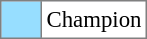<table bgcolor="#f7f8ff" cellpadding="3" cellspacing="0" border="1" style="font-size: 95%; border: gray solid 1px; border-collapse: collapse;text-align:center;">
<tr>
<td style="background: #97deff" width="20"></td>
<td bgcolor="#ffffff" align="left">Champion</td>
</tr>
</table>
